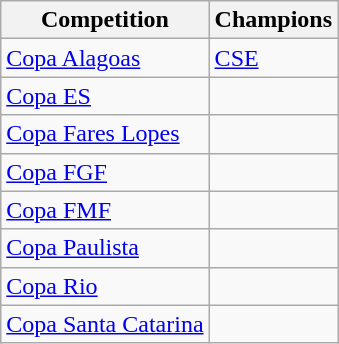<table class="wikitable">
<tr>
<th>Competition</th>
<th>Champions</th>
</tr>
<tr>
<td><a href='#'>Copa Alagoas</a></td>
<td><a href='#'>CSE</a></td>
</tr>
<tr>
<td><a href='#'>Copa ES</a></td>
<td></td>
</tr>
<tr>
<td><a href='#'>Copa Fares Lopes</a></td>
<td></td>
</tr>
<tr>
<td><a href='#'>Copa FGF</a></td>
<td></td>
</tr>
<tr>
<td><a href='#'>Copa FMF</a></td>
<td></td>
</tr>
<tr>
<td><a href='#'>Copa Paulista</a></td>
<td></td>
</tr>
<tr>
<td><a href='#'>Copa Rio</a></td>
<td></td>
</tr>
<tr>
<td><a href='#'>Copa Santa Catarina</a></td>
<td></td>
</tr>
</table>
